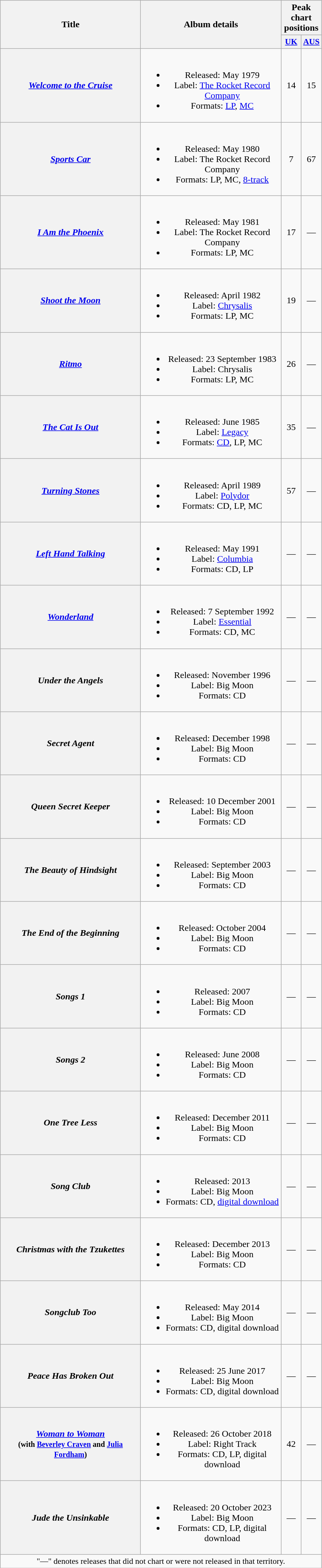<table class="wikitable plainrowheaders" style="text-align:center;">
<tr>
<th rowspan="2" scope="col" style="width:15em;">Title</th>
<th rowspan="2" scope="col" style="width:15em;">Album details</th>
<th colspan="2">Peak chart positions</th>
</tr>
<tr>
<th scope="col" style="width:2em;font-size:90%;"><a href='#'>UK</a><br></th>
<th scope="col" style="width:2em;font-size:90%;"><a href='#'>AUS</a><br></th>
</tr>
<tr>
<th scope="row"><em><a href='#'>Welcome to the Cruise</a></em></th>
<td><br><ul><li>Released: May 1979</li><li>Label: <a href='#'>The Rocket Record Company</a></li><li>Formats: <a href='#'>LP</a>, <a href='#'>MC</a></li></ul></td>
<td>14</td>
<td>15</td>
</tr>
<tr>
<th scope="row"><em><a href='#'>Sports Car</a></em></th>
<td><br><ul><li>Released: May 1980</li><li>Label: The Rocket Record Company</li><li>Formats: LP, MC, <a href='#'>8-track</a></li></ul></td>
<td>7</td>
<td>67</td>
</tr>
<tr>
<th scope="row"><em><a href='#'>I Am the Phoenix</a></em></th>
<td><br><ul><li>Released: May 1981</li><li>Label: The Rocket Record Company</li><li>Formats: LP, MC</li></ul></td>
<td>17</td>
<td>—</td>
</tr>
<tr>
<th scope="row"><em><a href='#'>Shoot the Moon</a></em></th>
<td><br><ul><li>Released: April 1982</li><li>Label: <a href='#'>Chrysalis</a></li><li>Formats: LP, MC</li></ul></td>
<td>19</td>
<td>—</td>
</tr>
<tr>
<th scope="row"><em><a href='#'>Ritmo</a></em></th>
<td><br><ul><li>Released: 23 September 1983</li><li>Label: Chrysalis</li><li>Formats: LP, MC</li></ul></td>
<td>26</td>
<td>—</td>
</tr>
<tr>
<th scope="row"><em><a href='#'>The Cat Is Out</a></em></th>
<td><br><ul><li>Released: June 1985</li><li>Label: <a href='#'>Legacy</a></li><li>Formats: <a href='#'>CD</a>, LP, MC</li></ul></td>
<td>35</td>
<td>—</td>
</tr>
<tr>
<th scope="row"><em><a href='#'>Turning Stones</a></em></th>
<td><br><ul><li>Released: April 1989</li><li>Label: <a href='#'>Polydor</a></li><li>Formats: CD, LP, MC</li></ul></td>
<td>57</td>
<td>—</td>
</tr>
<tr>
<th scope="row"><em><a href='#'>Left Hand Talking</a></em></th>
<td><br><ul><li>Released: May 1991</li><li>Label: <a href='#'>Columbia</a></li><li>Formats: CD, LP</li></ul></td>
<td>—</td>
<td>—</td>
</tr>
<tr>
<th scope="row"><em><a href='#'>Wonderland</a></em></th>
<td><br><ul><li>Released: 7 September 1992</li><li>Label: <a href='#'>Essential</a></li><li>Formats: CD, MC</li></ul></td>
<td>—</td>
<td>—</td>
</tr>
<tr>
<th scope="row"><em>Under the Angels</em></th>
<td><br><ul><li>Released: November 1996</li><li>Label: Big Moon</li><li>Formats: CD</li></ul></td>
<td>—</td>
<td>—</td>
</tr>
<tr>
<th scope="row"><em>Secret Agent</em></th>
<td><br><ul><li>Released: December 1998</li><li>Label: Big Moon</li><li>Formats: CD</li></ul></td>
<td>—</td>
<td>—</td>
</tr>
<tr>
<th scope="row"><em>Queen Secret Keeper</em></th>
<td><br><ul><li>Released: 10 December 2001</li><li>Label: Big Moon</li><li>Formats: CD</li></ul></td>
<td>—</td>
<td>—</td>
</tr>
<tr>
<th scope="row"><em>The Beauty of Hindsight</em></th>
<td><br><ul><li>Released: September 2003</li><li>Label: Big Moon</li><li>Formats: CD</li></ul></td>
<td>—</td>
<td>—</td>
</tr>
<tr>
<th scope="row"><em>The End of the Beginning</em></th>
<td><br><ul><li>Released: October 2004</li><li>Label: Big Moon</li><li>Formats: CD</li></ul></td>
<td>—</td>
<td>—</td>
</tr>
<tr>
<th scope="row"><em>Songs 1</em></th>
<td><br><ul><li>Released: 2007</li><li>Label: Big Moon</li><li>Formats: CD</li></ul></td>
<td>—</td>
<td>—</td>
</tr>
<tr>
<th scope="row"><em>Songs 2</em></th>
<td><br><ul><li>Released: June 2008</li><li>Label: Big Moon</li><li>Formats: CD</li></ul></td>
<td>—</td>
<td>—</td>
</tr>
<tr>
<th scope="row"><em>One Tree Less</em></th>
<td><br><ul><li>Released: December 2011</li><li>Label: Big Moon</li><li>Formats: CD</li></ul></td>
<td>—</td>
<td>—</td>
</tr>
<tr>
<th scope="row"><em>Song Club</em></th>
<td><br><ul><li>Released: 2013</li><li>Label: Big Moon</li><li>Formats: CD, <a href='#'>digital download</a></li></ul></td>
<td>—</td>
<td>—</td>
</tr>
<tr>
<th scope="row"><em>Christmas with the Tzukettes</em></th>
<td><br><ul><li>Released: December 2013</li><li>Label: Big Moon</li><li>Formats: CD</li></ul></td>
<td>—</td>
<td>—</td>
</tr>
<tr>
<th scope="row"><em>Songclub Too</em></th>
<td><br><ul><li>Released: May 2014</li><li>Label: Big Moon</li><li>Formats: CD, digital download</li></ul></td>
<td>—</td>
<td>—</td>
</tr>
<tr>
<th scope="row"><em>Peace Has Broken Out</em></th>
<td><br><ul><li>Released: 25 June 2017</li><li>Label: Big Moon</li><li>Formats: CD, digital download</li></ul></td>
<td>—</td>
<td>—</td>
</tr>
<tr>
<th scope="row"><em><a href='#'>Woman to Woman</a></em><br><small>(with <a href='#'>Beverley Craven</a> and <a href='#'>Julia Fordham</a>)</small></th>
<td><br><ul><li>Released: 26 October 2018</li><li>Label: Right Track</li><li>Formats: CD, LP, digital download</li></ul></td>
<td>42</td>
<td>—</td>
</tr>
<tr>
<th scope="row"><em>Jude the Unsinkable</em></th>
<td><br><ul><li>Released: 20 October 2023</li><li>Label: Big Moon</li><li>Formats: CD, LP, digital download</li></ul></td>
<td>—</td>
<td>—</td>
</tr>
<tr>
<td colspan="4" style="font-size:90%">"—" denotes releases that did not chart or were not released in that territory.</td>
</tr>
</table>
